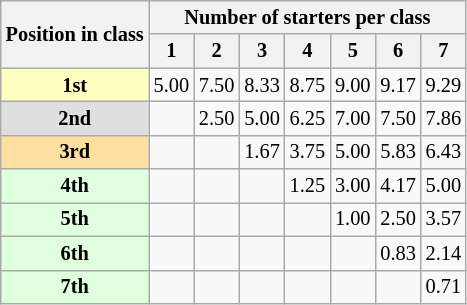<table class="wikitable" style="font-size: 85%; text-align:center">
<tr>
<th rowspan="2">Position in class</th>
<th colspan="7">Number of starters per class</th>
</tr>
<tr>
<th>1</th>
<th>2</th>
<th>3</th>
<th>4</th>
<th>5</th>
<th>6</th>
<th>7</th>
</tr>
<tr>
<td style="background:#ffffbf;"><strong>1st</strong></td>
<td>5.00</td>
<td>7.50</td>
<td>8.33</td>
<td>8.75</td>
<td>9.00</td>
<td>9.17</td>
<td>9.29</td>
</tr>
<tr>
<td style="background:#dfdfdf;"><strong>2nd</strong></td>
<td></td>
<td>2.50</td>
<td>5.00</td>
<td>6.25</td>
<td>7.00</td>
<td>7.50</td>
<td>7.86</td>
</tr>
<tr>
<td style="background:#ffdf9f;"><strong>3rd</strong></td>
<td></td>
<td></td>
<td>1.67</td>
<td>3.75</td>
<td>5.00</td>
<td>5.83</td>
<td>6.43</td>
</tr>
<tr>
<td style="background:#dfffdf;"><strong>4th</strong></td>
<td></td>
<td></td>
<td></td>
<td>1.25</td>
<td>3.00</td>
<td>4.17</td>
<td>5.00</td>
</tr>
<tr>
<td style="background:#dfffdf;"><strong>5th</strong></td>
<td></td>
<td></td>
<td></td>
<td></td>
<td>1.00</td>
<td>2.50</td>
<td>3.57</td>
</tr>
<tr>
<td style="background:#dfffdf;"><strong>6th</strong></td>
<td></td>
<td></td>
<td></td>
<td></td>
<td></td>
<td>0.83</td>
<td>2.14</td>
</tr>
<tr>
<td style="background:#dfffdf;"><strong>7th</strong></td>
<td></td>
<td></td>
<td></td>
<td></td>
<td></td>
<td></td>
<td>0.71</td>
</tr>
</table>
